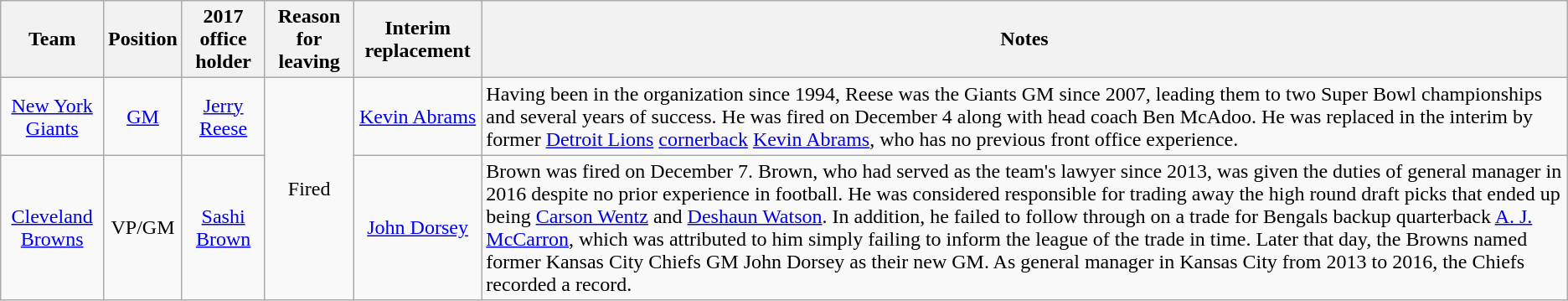<table class="wikitable">
<tr>
<th>Team</th>
<th>Position</th>
<th>2017 office holder</th>
<th>Reason for leaving</th>
<th>Interim replacement</th>
<th>Notes</th>
</tr>
<tr>
<td style="text-align:center;"><a href='#'>New York Giants</a></td>
<td style="text-align:center;"><a href='#'>GM</a></td>
<td style="text-align:center;"><a href='#'>Jerry Reese</a></td>
<td rowspan=2 style="text-align:center;">Fired</td>
<td style="text-align:center;"><a href='#'>Kevin Abrams</a></td>
<td>Having been in the organization since 1994, Reese was the Giants GM since 2007, leading them to two Super Bowl championships and several years of success. He was fired on December 4 along with head coach Ben McAdoo. He was replaced in the interim by former <a href='#'>Detroit Lions</a> <a href='#'>cornerback</a> <a href='#'>Kevin Abrams</a>, who has no previous front office experience.</td>
</tr>
<tr>
<td style="text-align:center;"><a href='#'>Cleveland Browns</a></td>
<td style="text-align:center;">VP/GM</td>
<td style="text-align:center;"><a href='#'>Sashi Brown</a></td>
<td style="text-align:center;"><a href='#'>John Dorsey</a></td>
<td>Brown was fired on December 7. Brown, who had served as the team's lawyer since 2013, was given the duties of general manager in 2016 despite no prior experience in football. He was considered responsible for trading away the high round draft picks that ended up being <a href='#'>Carson Wentz</a> and <a href='#'>Deshaun Watson</a>. In addition, he failed to follow through on a trade for Bengals backup quarterback <a href='#'>A. J. McCarron</a>, which was attributed to him simply failing to inform the league of the trade in time. Later that day, the Browns named former Kansas City Chiefs GM John Dorsey as their new GM. As general manager in Kansas City from 2013 to 2016, the Chiefs recorded a  record.</td>
</tr>
</table>
